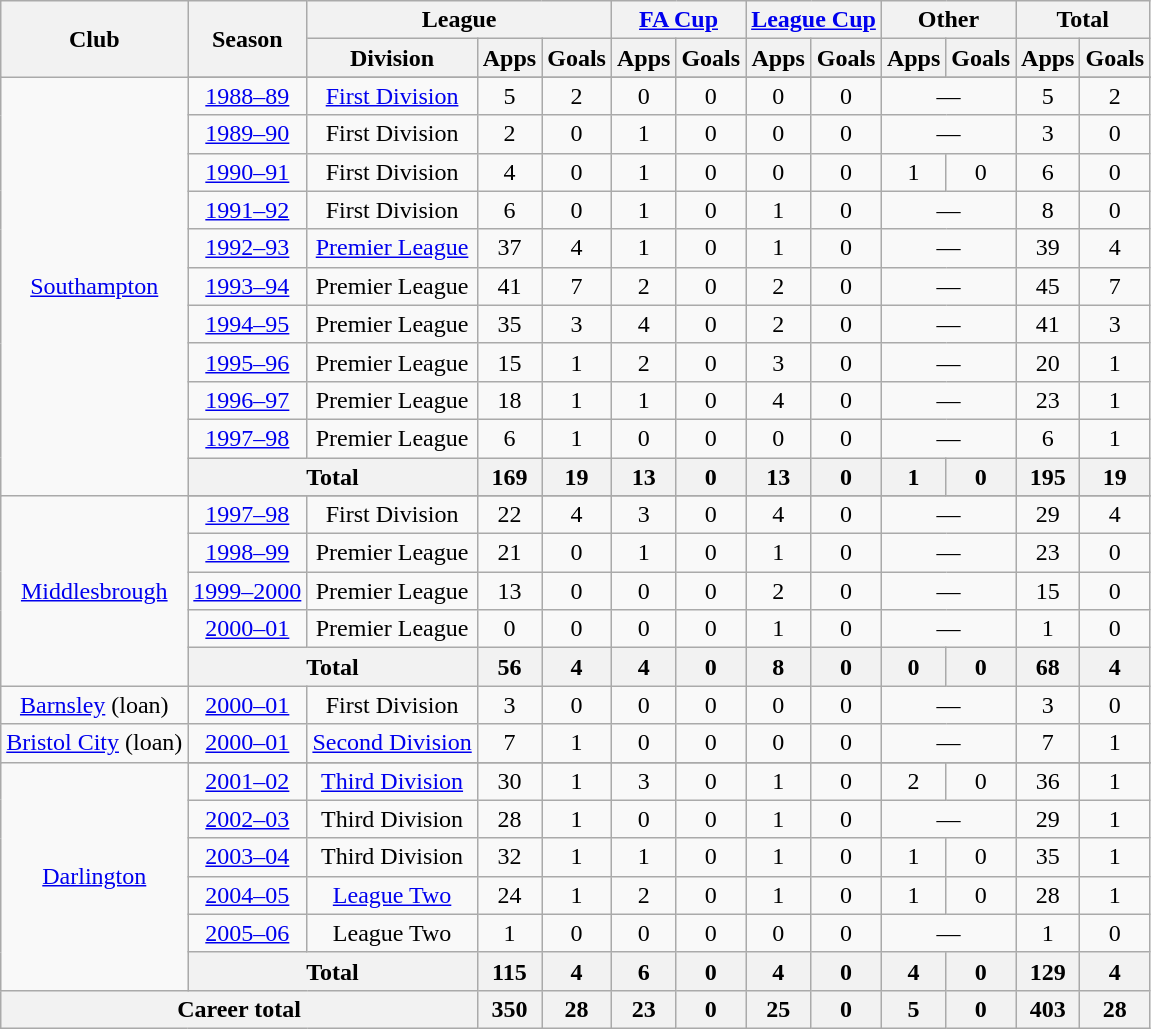<table class=wikitable style=text-align:center>
<tr>
<th rowspan=2>Club</th>
<th rowspan=2>Season</th>
<th colspan=3>League</th>
<th colspan=2><a href='#'>FA Cup</a></th>
<th colspan=2><a href='#'>League Cup</a></th>
<th colspan=2>Other</th>
<th colspan=2>Total</th>
</tr>
<tr>
<th>Division</th>
<th>Apps</th>
<th>Goals</th>
<th>Apps</th>
<th>Goals</th>
<th>Apps</th>
<th>Goals</th>
<th>Apps</th>
<th>Goals</th>
<th>Apps</th>
<th>Goals</th>
</tr>
<tr>
<td rowspan=12><a href='#'>Southampton</a></td>
</tr>
<tr>
<td><a href='#'>1988–89</a></td>
<td><a href='#'>First Division</a></td>
<td>5</td>
<td>2</td>
<td>0</td>
<td>0</td>
<td>0</td>
<td>0</td>
<td colspan=2>—</td>
<td>5</td>
<td>2</td>
</tr>
<tr>
<td><a href='#'>1989–90</a></td>
<td>First Division</td>
<td>2</td>
<td>0</td>
<td>1</td>
<td>0</td>
<td>0</td>
<td>0</td>
<td colspan=2>—</td>
<td>3</td>
<td>0</td>
</tr>
<tr>
<td><a href='#'>1990–91</a></td>
<td>First Division</td>
<td>4</td>
<td>0</td>
<td>1</td>
<td>0</td>
<td>0</td>
<td>0</td>
<td>1</td>
<td>0</td>
<td>6</td>
<td>0</td>
</tr>
<tr>
<td><a href='#'>1991–92</a></td>
<td>First Division</td>
<td>6</td>
<td>0</td>
<td>1</td>
<td>0</td>
<td>1</td>
<td>0</td>
<td colspan=2>—</td>
<td>8</td>
<td>0</td>
</tr>
<tr>
<td><a href='#'>1992–93</a></td>
<td><a href='#'>Premier League</a></td>
<td>37</td>
<td>4</td>
<td>1</td>
<td>0</td>
<td>1</td>
<td>0</td>
<td colspan=2>—</td>
<td>39</td>
<td>4</td>
</tr>
<tr>
<td><a href='#'>1993–94</a></td>
<td>Premier League</td>
<td>41</td>
<td>7</td>
<td>2</td>
<td>0</td>
<td>2</td>
<td>0</td>
<td colspan=2>—</td>
<td>45</td>
<td>7</td>
</tr>
<tr>
<td><a href='#'>1994–95</a></td>
<td>Premier League</td>
<td>35</td>
<td>3</td>
<td>4</td>
<td>0</td>
<td>2</td>
<td>0</td>
<td colspan=2>—</td>
<td>41</td>
<td>3</td>
</tr>
<tr>
<td><a href='#'>1995–96</a></td>
<td>Premier League</td>
<td>15</td>
<td>1</td>
<td>2</td>
<td>0</td>
<td>3</td>
<td>0</td>
<td colspan=2>—</td>
<td>20</td>
<td>1</td>
</tr>
<tr>
<td><a href='#'>1996–97</a></td>
<td>Premier League</td>
<td>18</td>
<td>1</td>
<td>1</td>
<td>0</td>
<td>4</td>
<td>0</td>
<td colspan=2>—</td>
<td>23</td>
<td>1</td>
</tr>
<tr>
<td><a href='#'>1997–98</a></td>
<td>Premier League</td>
<td>6</td>
<td>1</td>
<td>0</td>
<td>0</td>
<td>0</td>
<td>0</td>
<td colspan=2>—</td>
<td>6</td>
<td>1</td>
</tr>
<tr>
<th colspan=2>Total</th>
<th>169</th>
<th>19</th>
<th>13</th>
<th>0</th>
<th>13</th>
<th>0</th>
<th>1</th>
<th>0</th>
<th>195</th>
<th>19</th>
</tr>
<tr>
<td rowspan=6><a href='#'>Middlesbrough</a></td>
</tr>
<tr>
<td><a href='#'>1997–98</a></td>
<td>First Division</td>
<td>22</td>
<td>4</td>
<td>3</td>
<td>0</td>
<td>4</td>
<td>0</td>
<td colspan=2>—</td>
<td>29</td>
<td>4</td>
</tr>
<tr>
<td><a href='#'>1998–99</a></td>
<td>Premier League</td>
<td>21</td>
<td>0</td>
<td>1</td>
<td>0</td>
<td>1</td>
<td>0</td>
<td colspan=2>—</td>
<td>23</td>
<td>0</td>
</tr>
<tr>
<td><a href='#'>1999–2000</a></td>
<td>Premier League</td>
<td>13</td>
<td>0</td>
<td>0</td>
<td>0</td>
<td>2</td>
<td>0</td>
<td colspan=2>—</td>
<td>15</td>
<td>0</td>
</tr>
<tr>
<td><a href='#'>2000–01</a></td>
<td>Premier League</td>
<td>0</td>
<td>0</td>
<td>0</td>
<td>0</td>
<td>1</td>
<td>0</td>
<td colspan=2>—</td>
<td>1</td>
<td>0</td>
</tr>
<tr>
<th colspan=2>Total</th>
<th>56</th>
<th>4</th>
<th>4</th>
<th>0</th>
<th>8</th>
<th>0</th>
<th>0</th>
<th>0</th>
<th>68</th>
<th>4</th>
</tr>
<tr>
<td><a href='#'>Barnsley</a> (loan)</td>
<td><a href='#'>2000–01</a></td>
<td>First Division</td>
<td>3</td>
<td>0</td>
<td>0</td>
<td>0</td>
<td>0</td>
<td>0</td>
<td colspan=2>—</td>
<td>3</td>
<td>0</td>
</tr>
<tr>
<td><a href='#'>Bristol City</a> (loan)</td>
<td><a href='#'>2000–01</a></td>
<td><a href='#'>Second Division</a></td>
<td>7</td>
<td>1</td>
<td>0</td>
<td>0</td>
<td>0</td>
<td>0</td>
<td colspan=2>—</td>
<td>7</td>
<td>1</td>
</tr>
<tr>
<td rowspan=7><a href='#'>Darlington</a></td>
</tr>
<tr>
<td><a href='#'>2001–02</a></td>
<td><a href='#'>Third Division</a></td>
<td>30</td>
<td>1</td>
<td>3</td>
<td>0</td>
<td>1</td>
<td>0</td>
<td>2</td>
<td>0</td>
<td>36</td>
<td>1</td>
</tr>
<tr>
<td><a href='#'>2002–03</a></td>
<td>Third Division</td>
<td>28</td>
<td>1</td>
<td>0</td>
<td>0</td>
<td>1</td>
<td>0</td>
<td colspan=2>—</td>
<td>29</td>
<td>1</td>
</tr>
<tr>
<td><a href='#'>2003–04</a></td>
<td>Third Division</td>
<td>32</td>
<td>1</td>
<td>1</td>
<td>0</td>
<td>1</td>
<td>0</td>
<td>1</td>
<td>0</td>
<td>35</td>
<td>1</td>
</tr>
<tr>
<td><a href='#'>2004–05</a></td>
<td><a href='#'>League Two</a></td>
<td>24</td>
<td>1</td>
<td>2</td>
<td>0</td>
<td>1</td>
<td>0</td>
<td>1</td>
<td>0</td>
<td>28</td>
<td>1</td>
</tr>
<tr>
<td><a href='#'>2005–06</a></td>
<td>League Two</td>
<td>1</td>
<td>0</td>
<td>0</td>
<td>0</td>
<td>0</td>
<td>0</td>
<td colspan=2>—</td>
<td>1</td>
<td>0</td>
</tr>
<tr>
<th colspan=2>Total</th>
<th>115</th>
<th>4</th>
<th>6</th>
<th>0</th>
<th>4</th>
<th>0</th>
<th>4</th>
<th>0</th>
<th>129</th>
<th>4</th>
</tr>
<tr>
<th colspan=3>Career total</th>
<th>350</th>
<th>28</th>
<th>23</th>
<th>0</th>
<th>25</th>
<th>0</th>
<th>5</th>
<th>0</th>
<th>403</th>
<th>28</th>
</tr>
</table>
